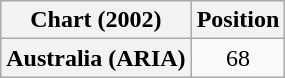<table class="wikitable plainrowheaders" style="text-align:center">
<tr>
<th>Chart (2002)</th>
<th>Position</th>
</tr>
<tr>
<th scope="row">Australia (ARIA)</th>
<td>68</td>
</tr>
</table>
